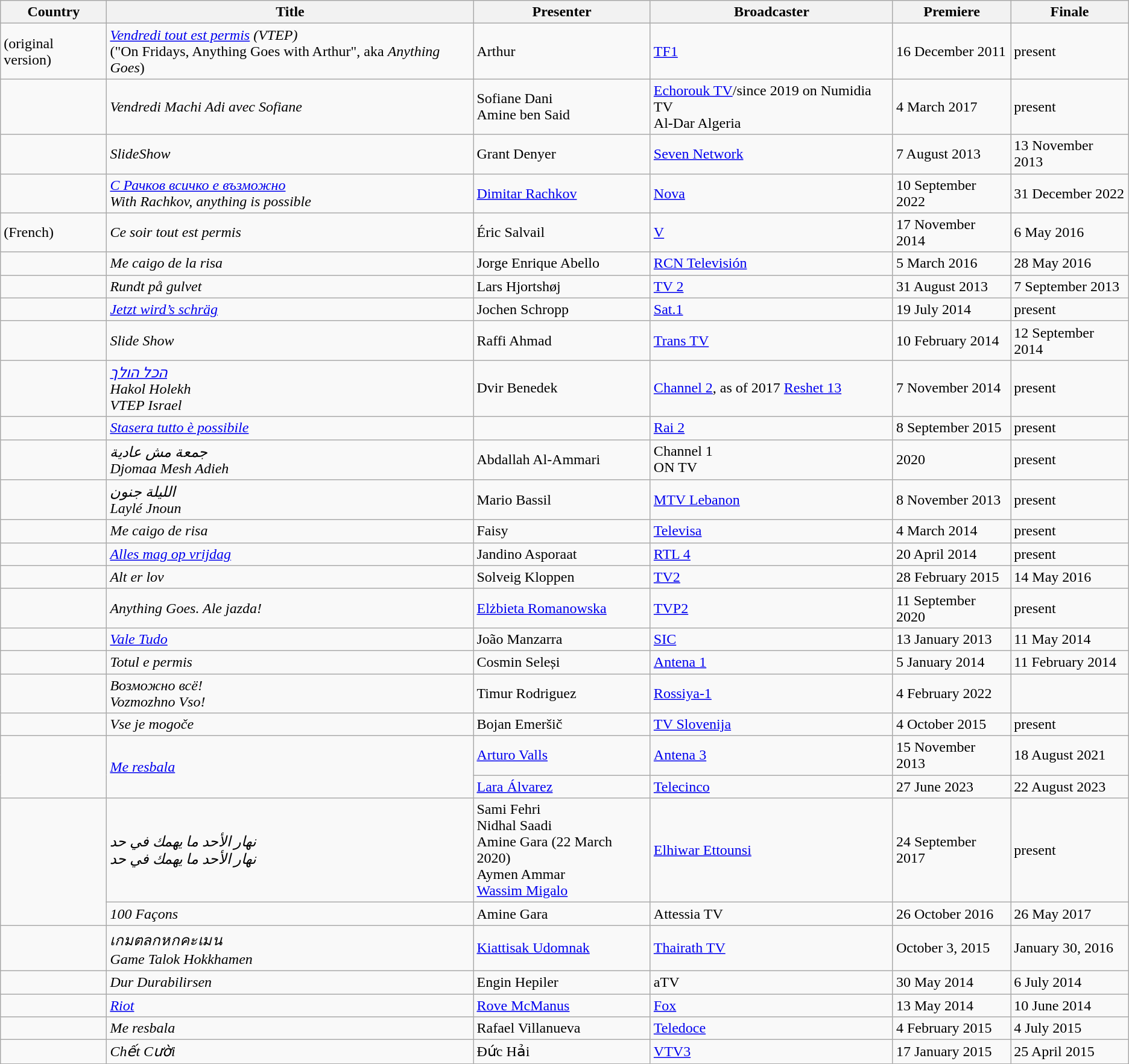<table class="wikitable">
<tr>
<th scope="col">Country</th>
<th scope="col">Title</th>
<th scope="col">Presenter</th>
<th scope="col">Broadcaster</th>
<th scope="col">Premiere</th>
<th scope="col">Finale</th>
</tr>
<tr>
<td> (original version)</td>
<td><em><a href='#'>Vendredi tout est permis</a> (VTEP)</em><br>("On Fridays, Anything Goes with Arthur", aka <em>Anything Goes</em>)</td>
<td>Arthur</td>
<td><a href='#'>TF1</a></td>
<td>16 December 2011</td>
<td>present</td>
</tr>
<tr>
<td></td>
<td><em>Vendredi Machi Adi avec Sofiane</em></td>
<td>Sofiane Dani<br>Amine ben Said</td>
<td><a href='#'>Echorouk TV</a>/since 2019 on Numidia TV<br>Al-Dar Algeria</td>
<td>4 March 2017</td>
<td>present</td>
</tr>
<tr>
<td></td>
<td><em>SlideShow</em></td>
<td>Grant Denyer</td>
<td><a href='#'>Seven Network</a></td>
<td>7 August 2013</td>
<td>13 November 2013</td>
</tr>
<tr>
<td></td>
<td><em><a href='#'>С Рачков всичко е възможно</a></em><br><em>With Rachkov, anything is possible</em></td>
<td><a href='#'>Dimitar Rachkov</a></td>
<td><a href='#'>Nova</a></td>
<td>10 September 2022</td>
<td>31 December 2022</td>
</tr>
<tr>
<td> (French)</td>
<td><em>Ce soir tout est permis</em></td>
<td>Éric Salvail</td>
<td><a href='#'>V</a></td>
<td>17 November 2014</td>
<td>6 May 2016</td>
</tr>
<tr>
<td></td>
<td><em>Me caigo de la risa</em></td>
<td>Jorge Enrique Abello</td>
<td><a href='#'>RCN Televisión</a></td>
<td>5 March 2016</td>
<td>28 May 2016</td>
</tr>
<tr>
<td></td>
<td><em>Rundt på gulvet</em></td>
<td>Lars Hjortshøj</td>
<td><a href='#'>TV 2</a></td>
<td>31 August 2013</td>
<td>7 September 2013</td>
</tr>
<tr>
<td></td>
<td><em><a href='#'>Jetzt wird’s schräg</a></em></td>
<td>Jochen Schropp</td>
<td><a href='#'>Sat.1</a></td>
<td>19 July 2014</td>
<td>present</td>
</tr>
<tr>
<td></td>
<td><em>Slide Show</em></td>
<td>Raffi Ahmad</td>
<td><a href='#'>Trans TV</a></td>
<td>10 February 2014</td>
<td>12 September 2014</td>
</tr>
<tr>
<td></td>
<td><em><a href='#'>הכל הולך</a></em><br><em>Hakol Holekh</em><br><em>VTEP Israel</em></td>
<td>Dvir Benedek</td>
<td><a href='#'>Channel 2</a>, as of 2017 <a href='#'>Reshet 13</a></td>
<td>7 November 2014</td>
<td>present</td>
</tr>
<tr>
<td></td>
<td><em><a href='#'>Stasera tutto è possibile</a></em></td>
<td></td>
<td><a href='#'>Rai 2</a></td>
<td>8 September 2015</td>
<td>present</td>
</tr>
<tr>
<td></td>
<td><em>جمعة مش عادية</em><br><em>Djomaa Mesh Adieh</em></td>
<td>Abdallah Al-Ammari</td>
<td>Channel 1<br>ON TV</td>
<td>2020</td>
<td>present</td>
</tr>
<tr>
<td></td>
<td><em>الليلة جنون</em><br><em>Laylé Jnoun</em></td>
<td>Mario Bassil</td>
<td><a href='#'>MTV Lebanon</a></td>
<td>8 November 2013</td>
<td>present</td>
</tr>
<tr>
<td></td>
<td><em>Me caigo de risa</em></td>
<td>Faisy</td>
<td><a href='#'>Televisa</a></td>
<td>4 March 2014</td>
<td>present</td>
</tr>
<tr>
<td></td>
<td><em><a href='#'>Alles mag op vrijdag</a></em></td>
<td>Jandino Asporaat</td>
<td><a href='#'>RTL 4</a></td>
<td>20 April 2014</td>
<td>present</td>
</tr>
<tr>
<td></td>
<td><em>Alt er lov</em></td>
<td>Solveig Kloppen</td>
<td><a href='#'>TV2</a></td>
<td>28 February 2015</td>
<td>14 May 2016</td>
</tr>
<tr>
<td></td>
<td><em>Anything Goes. Ale jazda!</em></td>
<td><a href='#'>Elżbieta Romanowska</a></td>
<td><a href='#'>TVP2</a></td>
<td>11 September 2020</td>
<td>present</td>
</tr>
<tr>
<td></td>
<td><em><a href='#'>Vale Tudo</a></em></td>
<td>João Manzarra</td>
<td><a href='#'>SIC</a></td>
<td>13 January 2013</td>
<td>11 May 2014</td>
</tr>
<tr>
<td></td>
<td><em>Totul e permis</em></td>
<td>Cosmin Seleși</td>
<td><a href='#'>Antena 1</a></td>
<td>5 January 2014</td>
<td>11 February 2014</td>
</tr>
<tr>
<td></td>
<td><em>Возможно всё!</em><br><em>Vozmozhno Vso!</em></td>
<td>Timur Rodriguez</td>
<td><a href='#'>Rossiya-1</a></td>
<td>4 February 2022</td>
<td></td>
</tr>
<tr>
<td></td>
<td><em>Vse je mogoče</em></td>
<td>Bojan Emeršič</td>
<td><a href='#'>TV Slovenija</a></td>
<td>4 October 2015</td>
<td>present</td>
</tr>
<tr>
<td rowspan=2></td>
<td rowspan=2><em><a href='#'>Me resbala</a></em></td>
<td><a href='#'>Arturo Valls</a></td>
<td><a href='#'>Antena 3</a></td>
<td>15 November 2013</td>
<td>18 August 2021</td>
</tr>
<tr>
<td><a href='#'>Lara Álvarez</a></td>
<td><a href='#'>Telecinco</a></td>
<td>27 June 2023</td>
<td>22 August 2023</td>
</tr>
<tr>
<td rowspan="2"></td>
<td><em>نهار الأحد ما يهمك في حد</em><br><em>نهار الأحد ما يهمك في حد</em></td>
<td>Sami Fehri<br>Nidhal Saadi<br>Amine Gara (22 March 2020)<br>Aymen Ammar<br><a href='#'>Wassim Migalo</a></td>
<td><a href='#'>Elhiwar Ettounsi</a></td>
<td>24 September 2017</td>
<td>present</td>
</tr>
<tr>
<td><em>100 Façons</em></td>
<td>Amine Gara</td>
<td>Attessia TV</td>
<td>26 October 2016</td>
<td>26 May 2017</td>
</tr>
<tr>
<td></td>
<td><em>เกมตลกหกคะเมน</em><br> <em>Game Talok Hokkhamen</em></td>
<td><a href='#'>Kiattisak Udomnak</a></td>
<td><a href='#'>Thairath TV</a></td>
<td>October 3, 2015</td>
<td>January 30, 2016</td>
</tr>
<tr>
<td></td>
<td><em>Dur Durabilirsen</em></td>
<td>Engin Hepiler</td>
<td>aTV</td>
<td>30 May 2014</td>
<td>6 July 2014</td>
</tr>
<tr>
<td></td>
<td><em><a href='#'>Riot</a></em></td>
<td><a href='#'>Rove McManus</a></td>
<td><a href='#'>Fox</a></td>
<td>13 May 2014</td>
<td>10 June 2014</td>
</tr>
<tr>
<td></td>
<td><em>Me resbala</em></td>
<td>Rafael Villanueva</td>
<td><a href='#'>Teledoce</a></td>
<td>4 February 2015</td>
<td>4 July 2015</td>
</tr>
<tr>
<td></td>
<td><em>Chết Cười</em></td>
<td>Đức Hải</td>
<td><a href='#'>VTV3</a></td>
<td>17 January 2015</td>
<td>25 April 2015</td>
</tr>
</table>
